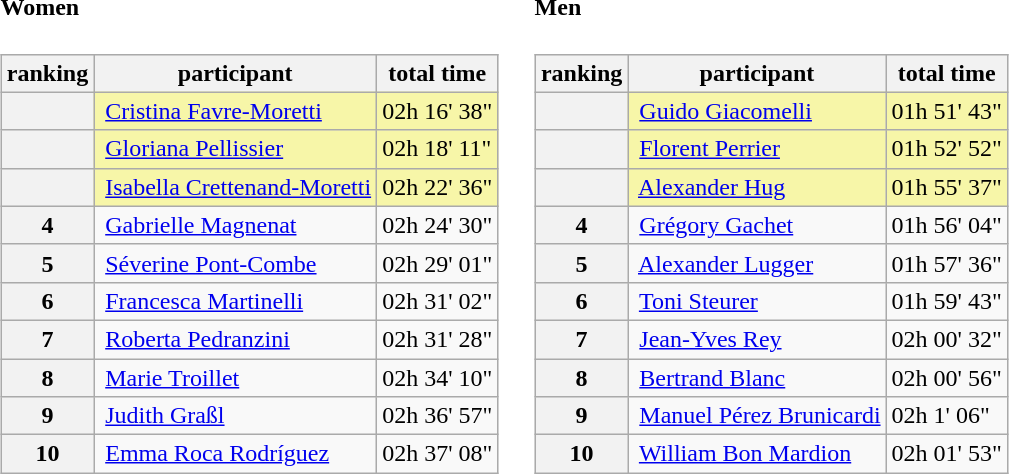<table>
<tr>
<td><br><h4>Women</h4><table class="wikitable">
<tr>
<th>ranking</th>
<th>participant</th>
<th>total time</th>
</tr>
<tr>
<th bgcolor="gold"></th>
<td bgcolor="#F7F6A8"> <a href='#'>Cristina Favre-Moretti</a></td>
<td bgcolor="#F7F6A8">02h 16' 38"</td>
</tr>
<tr>
<th bgcolor="silver"></th>
<td bgcolor="#F7F6A8"> <a href='#'>Gloriana Pellissier</a></td>
<td bgcolor="#F7F6A8">02h 18' 11"</td>
</tr>
<tr>
<th bgcolor="#cc9966"></th>
<td bgcolor="#F7F6A8"> <a href='#'>Isabella Crettenand-Moretti</a></td>
<td bgcolor="#F7F6A8">02h 22' 36"</td>
</tr>
<tr>
<th>4</th>
<td> <a href='#'>Gabrielle Magnenat</a></td>
<td>02h 24' 30"</td>
</tr>
<tr>
<th>5</th>
<td> <a href='#'>Séverine Pont-Combe</a></td>
<td>02h 29' 01"</td>
</tr>
<tr>
<th>6</th>
<td> <a href='#'>Francesca Martinelli</a></td>
<td>02h 31' 02"</td>
</tr>
<tr>
<th>7</th>
<td> <a href='#'>Roberta Pedranzini</a></td>
<td>02h 31' 28"</td>
</tr>
<tr>
<th>8</th>
<td> <a href='#'>Marie Troillet</a></td>
<td>02h 34' 10"</td>
</tr>
<tr>
<th>9</th>
<td> <a href='#'>Judith Graßl</a></td>
<td>02h 36' 57"</td>
</tr>
<tr>
<th>10</th>
<td> <a href='#'>Emma Roca Rodríguez</a></td>
<td>02h 37' 08"</td>
</tr>
</table>
</td>
<td></td>
<td><br><h4>Men</h4><table class="wikitable">
<tr>
<th>ranking</th>
<th>participant</th>
<th>total time</th>
</tr>
<tr>
<th bgcolor="gold"></th>
<td bgcolor="#F7F6A8"> <a href='#'>Guido Giacomelli</a></td>
<td bgcolor="#F7F6A8">01h 51' 43"</td>
</tr>
<tr>
<th bgcolor="silver"></th>
<td bgcolor="#F7F6A8"> <a href='#'>Florent Perrier</a></td>
<td bgcolor="#F7F6A8">01h 52' 52"</td>
</tr>
<tr>
<th bgcolor="#cc9966"></th>
<td bgcolor="#F7F6A8"> <a href='#'>Alexander Hug</a></td>
<td bgcolor="#F7F6A8">01h 55' 37"</td>
</tr>
<tr>
<th>4</th>
<td> <a href='#'>Grégory Gachet</a></td>
<td>01h 56' 04"</td>
</tr>
<tr>
<th>5</th>
<td> <a href='#'>Alexander Lugger</a></td>
<td>01h 57' 36"</td>
</tr>
<tr>
<th>6</th>
<td> <a href='#'>Toni Steurer</a></td>
<td>01h 59' 43"</td>
</tr>
<tr>
<th>7</th>
<td> <a href='#'>Jean-Yves Rey</a></td>
<td>02h 00' 32"</td>
</tr>
<tr>
<th>8</th>
<td> <a href='#'>Bertrand Blanc</a></td>
<td>02h 00' 56"</td>
</tr>
<tr>
<th>9</th>
<td> <a href='#'>Manuel Pérez Brunicardi</a></td>
<td>02h 1' 06"</td>
</tr>
<tr>
<th>10</th>
<td> <a href='#'>William Bon Mardion</a></td>
<td>02h 01' 53"</td>
</tr>
</table>
</td>
</tr>
</table>
